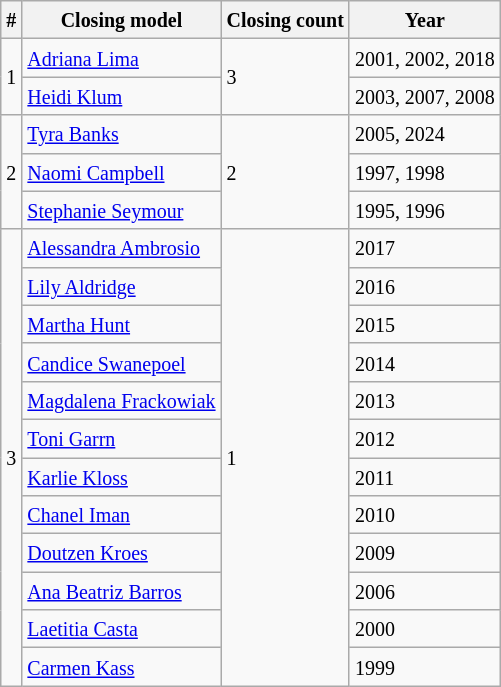<table class="wikitable sortable">
<tr>
<th><small>#</small></th>
<th><small>Closing model</small></th>
<th><small>Closing count</small></th>
<th><small>Year</small></th>
</tr>
<tr>
<td rowspan="2"><small>1</small></td>
<td><small> <a href='#'>Adriana Lima</a></small></td>
<td rowspan="2"><small>3</small></td>
<td><small>2001, 2002, 2018</small></td>
</tr>
<tr>
<td><small> <a href='#'>Heidi Klum</a></small></td>
<td><small>2003, 2007, 2008</small></td>
</tr>
<tr>
<td rowspan="3"><small>2</small></td>
<td><small> <a href='#'>Tyra Banks</a></small></td>
<td rowspan="3"><small>2</small></td>
<td><small>2005, 2024</small></td>
</tr>
<tr>
<td><small> <a href='#'>Naomi Campbell</a></small></td>
<td><small>1997, 1998</small></td>
</tr>
<tr>
<td><small> <a href='#'>Stephanie Seymour</a></small></td>
<td><small>1995, 1996</small></td>
</tr>
<tr>
<td rowspan="13"><small>3</small></td>
<td><small> <a href='#'>Alessandra Ambrosio</a></small></td>
<td rowspan="13"><small>1</small></td>
<td><small>2017</small></td>
</tr>
<tr>
<td><small> <a href='#'>Lily Aldridge</a></small></td>
<td><small>2016</small></td>
</tr>
<tr>
<td><small> <a href='#'>Martha Hunt</a></small></td>
<td><small>2015</small></td>
</tr>
<tr>
<td><small> <a href='#'>Candice Swanepoel</a></small></td>
<td><small>2014</small></td>
</tr>
<tr>
<td><small> <a href='#'>Magdalena Frackowiak</a></small></td>
<td><small>2013</small></td>
</tr>
<tr>
<td><small></small> <small> <a href='#'>Toni Garrn</a> </small></td>
<td><small>2012</small></td>
</tr>
<tr>
<td><small> <a href='#'>Karlie Kloss</a></small></td>
<td><small>2011</small></td>
</tr>
<tr>
<td><small> <a href='#'>Chanel Iman</a></small></td>
<td><small>2010</small></td>
</tr>
<tr>
<td><small> <a href='#'>Doutzen Kroes</a></small></td>
<td><small>2009</small></td>
</tr>
<tr>
<td><small> <a href='#'>Ana Beatriz Barros</a></small></td>
<td><small>2006</small></td>
</tr>
<tr>
<td><small> <a href='#'>Laetitia Casta</a></small></td>
<td><small>2000</small></td>
</tr>
<tr>
<td><small> <a href='#'>Carmen Kass</a></small></td>
<td><small>1999</small></td>
</tr>
</table>
